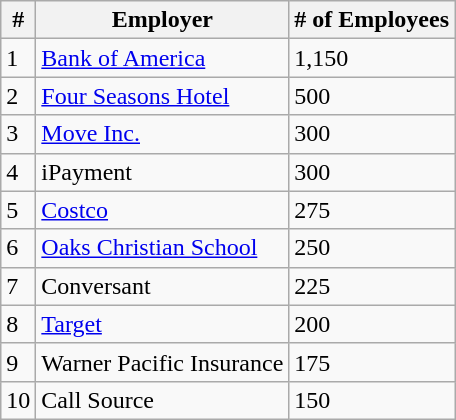<table class="wikitable">
<tr>
<th>#</th>
<th>Employer</th>
<th># of Employees</th>
</tr>
<tr>
<td>1</td>
<td><a href='#'>Bank of America</a></td>
<td>1,150</td>
</tr>
<tr>
<td>2</td>
<td><a href='#'>Four Seasons Hotel</a></td>
<td>500</td>
</tr>
<tr>
<td>3</td>
<td><a href='#'>Move Inc.</a></td>
<td>300</td>
</tr>
<tr>
<td>4</td>
<td>iPayment</td>
<td>300</td>
</tr>
<tr>
<td>5</td>
<td><a href='#'>Costco</a></td>
<td>275</td>
</tr>
<tr>
<td>6</td>
<td><a href='#'>Oaks Christian School</a></td>
<td>250</td>
</tr>
<tr>
<td>7</td>
<td>Conversant</td>
<td>225</td>
</tr>
<tr>
<td>8</td>
<td><a href='#'>Target</a></td>
<td>200</td>
</tr>
<tr>
<td>9</td>
<td>Warner Pacific Insurance</td>
<td>175</td>
</tr>
<tr>
<td>10</td>
<td>Call Source</td>
<td>150</td>
</tr>
</table>
